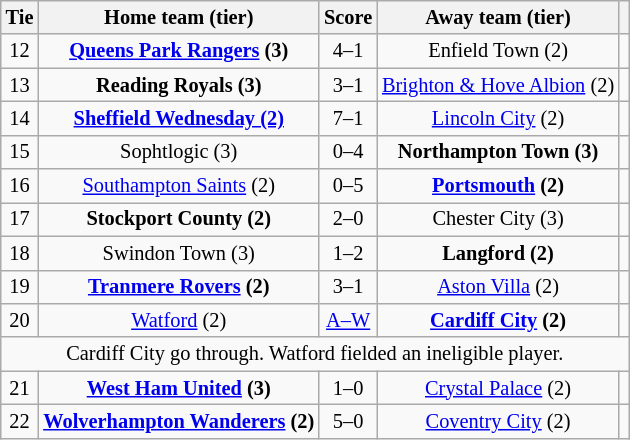<table class="wikitable" style="text-align:center; font-size:85%">
<tr>
<th>Tie</th>
<th>Home team (tier)</th>
<th>Score</th>
<th>Away team (tier)</th>
<th></th>
</tr>
<tr>
<td>12</td>
<td><strong><a href='#'>Queens Park Rangers</a> (3)</strong></td>
<td>4–1</td>
<td>Enfield Town (2)</td>
<td></td>
</tr>
<tr>
<td>13</td>
<td><strong>Reading Royals (3)</strong></td>
<td>3–1</td>
<td><a href='#'>Brighton & Hove Albion</a> (2)</td>
<td></td>
</tr>
<tr>
<td>14</td>
<td><strong><a href='#'>Sheffield Wednesday (2)</a></strong></td>
<td>7–1</td>
<td><a href='#'>Lincoln City</a> (2)</td>
<td></td>
</tr>
<tr>
<td>15</td>
<td>Sophtlogic (3)</td>
<td>0–4</td>
<td><strong>Northampton Town (3)</strong></td>
<td></td>
</tr>
<tr>
<td>16</td>
<td><a href='#'>Southampton Saints</a> (2)</td>
<td>0–5</td>
<td><strong><a href='#'>Portsmouth</a> (2)</strong></td>
<td></td>
</tr>
<tr>
<td>17</td>
<td><strong>Stockport County (2)</strong></td>
<td>2–0</td>
<td>Chester City (3)</td>
<td></td>
</tr>
<tr>
<td>18</td>
<td>Swindon Town (3)</td>
<td>1–2</td>
<td><strong>Langford (2)</strong></td>
<td></td>
</tr>
<tr>
<td>19</td>
<td><strong><a href='#'>Tranmere Rovers</a> (2)</strong></td>
<td>3–1</td>
<td><a href='#'>Aston Villa</a> (2)</td>
<td></td>
</tr>
<tr>
<td>20</td>
<td><a href='#'>Watford</a> (2)</td>
<td align="center"><a href='#'>A–W</a></td>
<td><strong><a href='#'>Cardiff City</a> (2)</strong></td>
<td></td>
</tr>
<tr>
<td colspan="5">Cardiff City go through. Watford fielded an ineligible player.</td>
</tr>
<tr>
<td>21</td>
<td><strong><a href='#'>West Ham United</a> (3)</strong></td>
<td>1–0</td>
<td><a href='#'>Crystal Palace</a> (2)</td>
<td></td>
</tr>
<tr>
<td>22</td>
<td><strong><a href='#'>Wolverhampton Wanderers</a> (2)</strong></td>
<td>5–0</td>
<td><a href='#'>Coventry City</a> (2)</td>
<td></td>
</tr>
</table>
